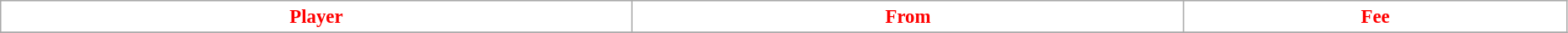<table class="wikitable" style="text-align:left; font-size:95%;width:98%;">
<tr>
<th style="background:white; color:red;">Player</th>
<th style="background:white; color:red;">From</th>
<th style="background:white; color:red;">Fee</th>
</tr>
<tr>
</tr>
</table>
